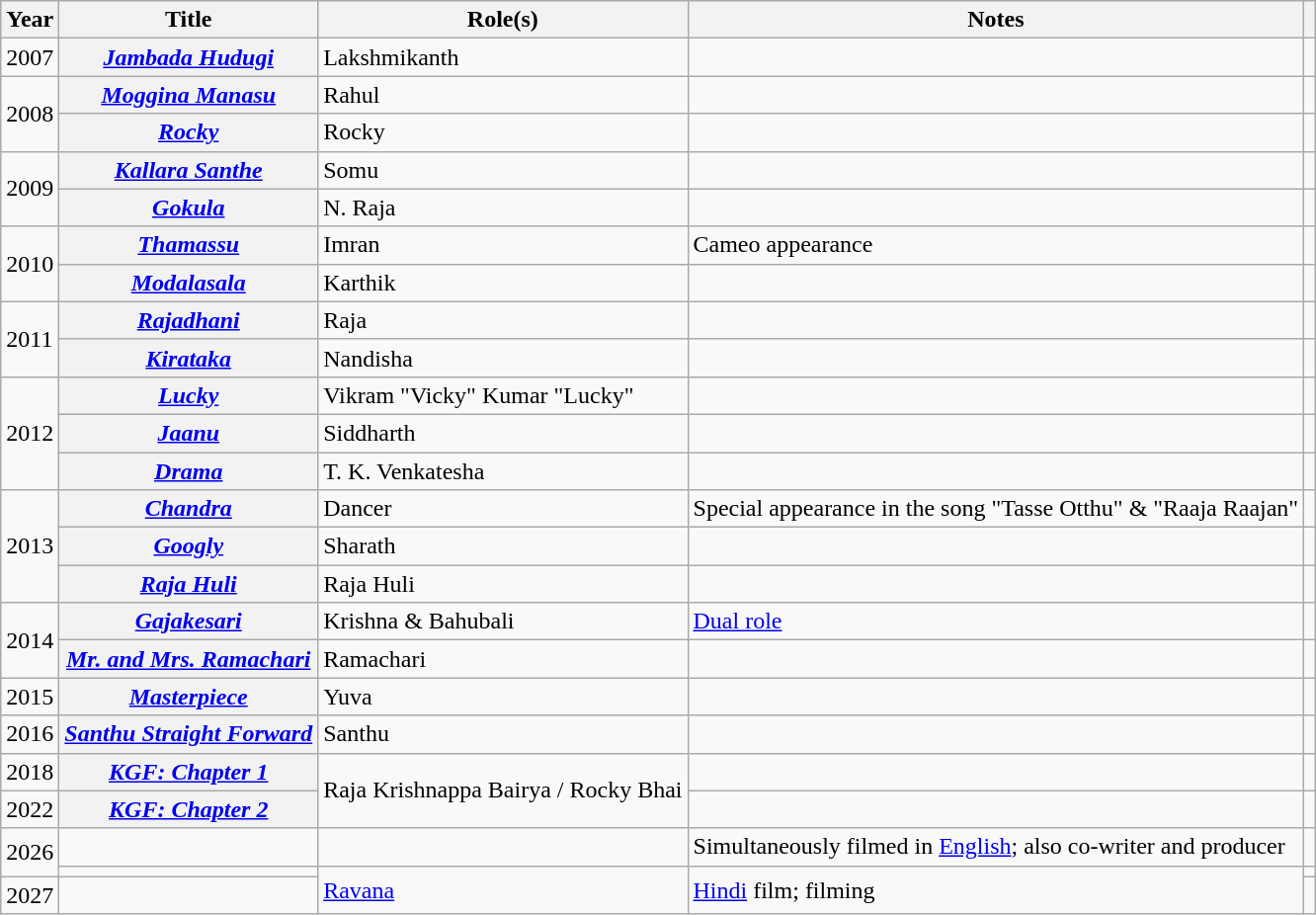<table class="wikitable sortable plainrowheaders">
<tr>
<th scope="col">Year</th>
<th scope="col">Title</th>
<th scope="col">Role(s)</th>
<th class="unsortable" scope="col">Notes</th>
<th class="unsortable" scope="col"></th>
</tr>
<tr>
<td>2007</td>
<th scope="row"><em><a href='#'>Jambada Hudugi</a></em></th>
<td>Lakshmikanth</td>
<td></td>
<td style="text-align: center;"></td>
</tr>
<tr>
<td rowspan="2">2008</td>
<th scope="row"><em><a href='#'>Moggina Manasu</a></em></th>
<td>Rahul</td>
<td></td>
<td style="text-align: center;"></td>
</tr>
<tr>
<th scope="row"><em><a href='#'>Rocky</a></em></th>
<td>Rocky</td>
<td></td>
<td style="text-align: center;"></td>
</tr>
<tr>
<td rowspan="2">2009</td>
<th scope="row"><em><a href='#'>Kallara Santhe</a></em></th>
<td>Somu</td>
<td></td>
<td style="text-align:center;"></td>
</tr>
<tr>
<th scope="row"><em><a href='#'>Gokula</a></em></th>
<td>N. Raja</td>
<td></td>
<td style="text-align:center;"></td>
</tr>
<tr>
<td rowspan="2">2010</td>
<th scope="row"><em><a href='#'>Thamassu</a></em></th>
<td>Imran</td>
<td>Cameo appearance</td>
<td style="text-align: center;"></td>
</tr>
<tr>
<th scope="row"><em><a href='#'>Modalasala</a></em></th>
<td>Karthik</td>
<td></td>
<td style="text-align:center;"></td>
</tr>
<tr>
<td rowspan="2">2011</td>
<th scope="row"><em><a href='#'>Rajadhani</a></em></th>
<td>Raja</td>
<td></td>
<td style="text-align:center;"></td>
</tr>
<tr>
<th scope="row"><em><a href='#'>Kirataka</a></em></th>
<td>Nandisha</td>
<td></td>
<td style="text-align: center;"></td>
</tr>
<tr>
<td rowspan="3">2012</td>
<th scope="row"><em><a href='#'>Lucky</a></em></th>
<td>Vikram "Vicky" Kumar  "Lucky"</td>
<td></td>
<td style="text-align:center;"></td>
</tr>
<tr>
<th scope="row"><em><a href='#'>Jaanu</a></em></th>
<td>Siddharth</td>
<td></td>
<td style="text-align: center;"></td>
</tr>
<tr>
<th scope="row"><em><a href='#'>Drama</a></em></th>
<td>T. K. Venkatesha</td>
<td></td>
<td style="text-align:center;"></td>
</tr>
<tr>
<td rowspan="3">2013</td>
<th scope="row"><em><a href='#'>Chandra</a></em></th>
<td>Dancer</td>
<td>Special appearance in the song "Tasse Otthu" & "Raaja Raajan"</td>
<td style="text-align: center;"></td>
</tr>
<tr>
<th scope="row"><em><a href='#'>Googly</a></em></th>
<td>Sharath</td>
<td></td>
<td style="text-align: center;"></td>
</tr>
<tr>
<th scope="row"><em><a href='#'>Raja Huli</a></em></th>
<td>Raja Huli</td>
<td></td>
<td style="text-align: center;"></td>
</tr>
<tr>
<td rowspan="2">2014</td>
<th scope="row"><em><a href='#'>Gajakesari</a></em></th>
<td>Krishna & Bahubali</td>
<td><a href='#'>Dual role</a></td>
<td style="text-align:center;"></td>
</tr>
<tr>
<th scope="row"><em><a href='#'>Mr. and Mrs. Ramachari</a></em></th>
<td>Ramachari</td>
<td></td>
<td style="text-align: center;"></td>
</tr>
<tr>
<td>2015</td>
<th scope="row"><em><a href='#'>Masterpiece</a></em></th>
<td>Yuva</td>
<td></td>
<td style="text-align: center;"></td>
</tr>
<tr>
<td>2016</td>
<th scope="row"><em><a href='#'>Santhu Straight Forward</a></em></th>
<td>Santhu</td>
<td></td>
<td style="text-align: center;"></td>
</tr>
<tr>
<td>2018</td>
<th scope="row"><em><a href='#'>KGF: Chapter 1</a></em></th>
<td rowspan="2">Raja Krishnappa Bairya / Rocky Bhai</td>
<td></td>
<td style="text-align: center;"></td>
</tr>
<tr>
<td>2022</td>
<th scope="row"><em><a href='#'>KGF: Chapter 2</a></em></th>
<td></td>
<td style="text-align:center;"></td>
</tr>
<tr>
<td rowspan="2">2026</td>
<td></td>
<td></td>
<td>Simultaneously filmed in <a href='#'>English</a>; also co-writer and producer</td>
<td style="text-align:center;"></td>
</tr>
<tr>
<td></td>
<td rowspan="2"><a href='#'>Ravana</a></td>
<td rowspan="2"><a href='#'>Hindi</a> film; filming</td>
<td></td>
</tr>
<tr>
<td>2027</td>
<td><br>


</td>
</tr>
</table>
